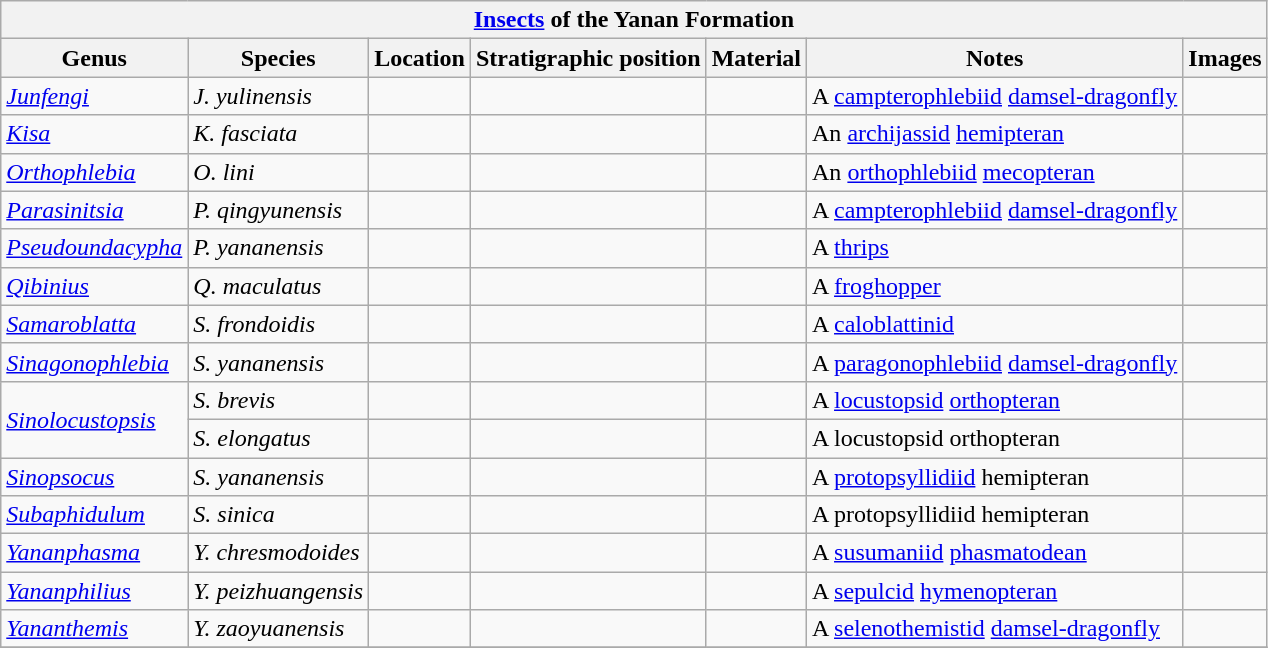<table class="wikitable" align="center">
<tr>
<th colspan="7" align="center"><a href='#'>Insects</a> of the Yanan Formation</th>
</tr>
<tr>
<th>Genus</th>
<th>Species</th>
<th>Location</th>
<th>Stratigraphic position</th>
<th>Material</th>
<th>Notes</th>
<th>Images</th>
</tr>
<tr>
<td><em><a href='#'>Junfengi</a></em></td>
<td><em>J. yulinensis</em></td>
<td></td>
<td></td>
<td></td>
<td>A <a href='#'>campterophlebiid</a> <a href='#'>damsel-dragonfly</a></td>
<td></td>
</tr>
<tr>
<td><em><a href='#'>Kisa</a></em></td>
<td><em>K. fasciata</em></td>
<td></td>
<td></td>
<td></td>
<td>An <a href='#'>archijassid</a> <a href='#'>hemipteran</a></td>
<td></td>
</tr>
<tr>
<td><em><a href='#'>Orthophlebia</a></em></td>
<td><em>O. lini</em></td>
<td></td>
<td></td>
<td></td>
<td>An <a href='#'>orthophlebiid</a> <a href='#'>mecopteran</a></td>
<td></td>
</tr>
<tr>
<td><em><a href='#'>Parasinitsia</a></em></td>
<td><em>P. qingyunensis</em></td>
<td></td>
<td></td>
<td></td>
<td>A <a href='#'>campterophlebiid</a> <a href='#'>damsel-dragonfly</a></td>
<td></td>
</tr>
<tr>
<td><em><a href='#'>Pseudoundacypha</a></em></td>
<td><em>P. yananensis</em></td>
<td></td>
<td></td>
<td></td>
<td>A <a href='#'>thrips</a></td>
<td></td>
</tr>
<tr>
<td><em><a href='#'>Qibinius</a></em></td>
<td><em>Q. maculatus</em></td>
<td></td>
<td></td>
<td></td>
<td>A <a href='#'>froghopper</a></td>
<td></td>
</tr>
<tr>
<td><em><a href='#'>Samaroblatta</a></em></td>
<td><em>S. frondoidis</em></td>
<td></td>
<td></td>
<td></td>
<td>A <a href='#'>caloblattinid</a></td>
<td></td>
</tr>
<tr>
<td><em><a href='#'>Sinagonophlebia</a></em></td>
<td><em>S. yananensis</em></td>
<td></td>
<td></td>
<td></td>
<td>A <a href='#'>paragonophlebiid</a> <a href='#'>damsel-dragonfly</a></td>
<td></td>
</tr>
<tr>
<td rowspan=2><em><a href='#'>Sinolocustopsis</a></em></td>
<td><em>S. brevis</em></td>
<td></td>
<td></td>
<td></td>
<td>A <a href='#'>locustopsid</a> <a href='#'>orthopteran</a></td>
<td></td>
</tr>
<tr>
<td><em>S. elongatus</em></td>
<td></td>
<td></td>
<td></td>
<td>A locustopsid orthopteran</td>
<td></td>
</tr>
<tr>
<td><em><a href='#'>Sinopsocus</a></em></td>
<td><em>S. yananensis</em></td>
<td></td>
<td></td>
<td></td>
<td>A <a href='#'>protopsyllidiid</a> hemipteran</td>
<td></td>
</tr>
<tr>
<td><em><a href='#'>Subaphidulum</a></em></td>
<td><em>S. sinica</em></td>
<td></td>
<td></td>
<td></td>
<td>A protopsyllidiid hemipteran</td>
<td></td>
</tr>
<tr>
<td><em><a href='#'>Yananphasma</a></em></td>
<td><em>Y. chresmodoides</em></td>
<td></td>
<td></td>
<td></td>
<td>A <a href='#'>susumaniid</a> <a href='#'>phasmatodean</a></td>
<td></td>
</tr>
<tr>
<td><em><a href='#'>Yananphilius</a></em></td>
<td><em>Y. peizhuangensis</em></td>
<td></td>
<td></td>
<td></td>
<td>A <a href='#'>sepulcid</a> <a href='#'>hymenopteran</a></td>
<td></td>
</tr>
<tr>
<td><em><a href='#'>Yananthemis</a></em></td>
<td><em>Y. zaoyuanensis</em></td>
<td></td>
<td></td>
<td></td>
<td>A <a href='#'>selenothemistid</a> <a href='#'>damsel-dragonfly</a></td>
<td></td>
</tr>
<tr>
</tr>
</table>
